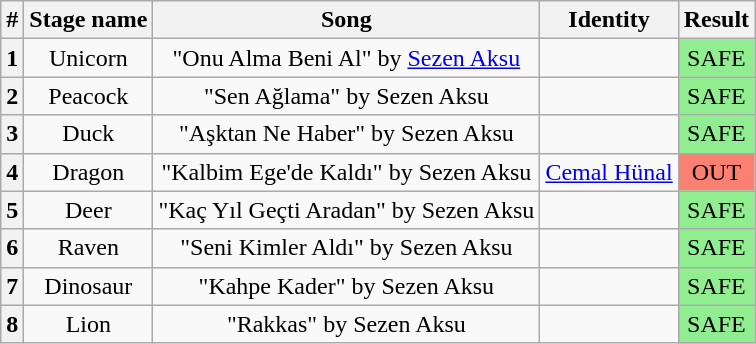<table class="wikitable plainrowheaders" style="text-align: center;">
<tr>
<th>#</th>
<th>Stage name</th>
<th>Song</th>
<th>Identity</th>
<th>Result</th>
</tr>
<tr>
<th>1</th>
<td>Unicorn</td>
<td>"Onu Alma Beni Al" by <a href='#'>Sezen Aksu</a></td>
<td></td>
<td bgcolor="lightgreen">SAFE</td>
</tr>
<tr>
<th>2</th>
<td>Peacock</td>
<td>"Sen Ağlama" by Sezen Aksu</td>
<td></td>
<td bgcolor="lightgreen">SAFE</td>
</tr>
<tr>
<th>3</th>
<td>Duck</td>
<td>"Aşktan Ne Haber" by Sezen Aksu</td>
<td></td>
<td bgcolor="lightgreen">SAFE</td>
</tr>
<tr>
<th>4</th>
<td>Dragon</td>
<td>"Kalbim Ege'de Kaldı" by Sezen Aksu</td>
<td><a href='#'>Cemal Hünal</a></td>
<td bgcolor=salmon>OUT</td>
</tr>
<tr>
<th>5</th>
<td>Deer</td>
<td>"Kaç Yıl Geçti Aradan" by Sezen Aksu</td>
<td></td>
<td bgcolor="lightgreen">SAFE</td>
</tr>
<tr>
<th>6</th>
<td>Raven</td>
<td>"Seni Kimler Aldı" by Sezen Aksu</td>
<td></td>
<td bgcolor="lightgreen">SAFE</td>
</tr>
<tr>
<th>7</th>
<td>Dinosaur</td>
<td>"Kahpe Kader" by Sezen Aksu</td>
<td></td>
<td bgcolor="lightgreen">SAFE</td>
</tr>
<tr>
<th>8</th>
<td>Lion</td>
<td>"Rakkas" by Sezen Aksu</td>
<td></td>
<td bgcolor="lightgreen">SAFE</td>
</tr>
</table>
